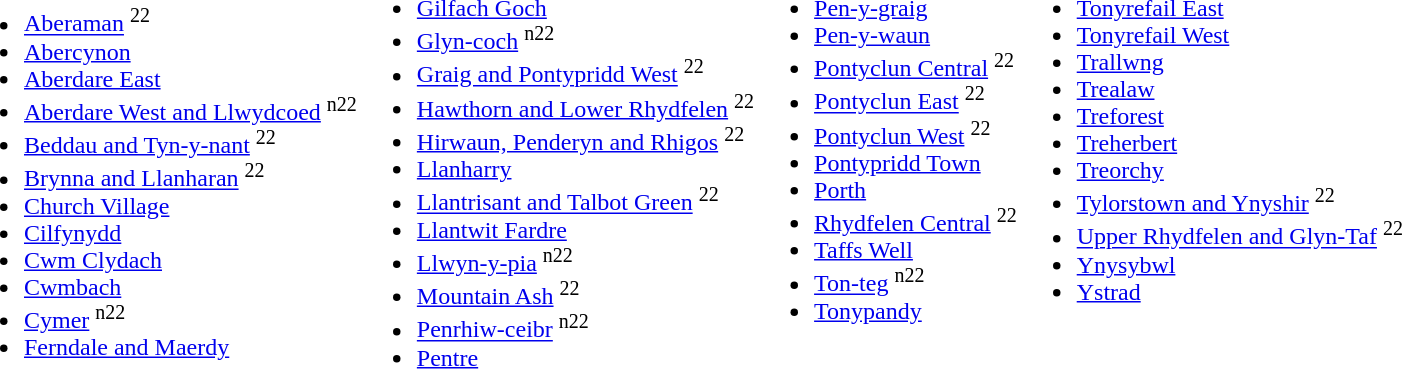<table border="0" cellpadding="0" cellspacing="0">
<tr>
<td><br><ul><li><a href='#'>Aberaman</a> <sup>22</sup></li><li><a href='#'>Abercynon</a></li><li><a href='#'>Aberdare East</a></li><li><a href='#'>Aberdare West and Llwydcoed</a> <sup>n22</sup></li><li><a href='#'>Beddau and Tyn-y-nant</a> <sup>22</sup></li><li><a href='#'>Brynna and Llanharan</a> <sup>22</sup></li><li><a href='#'>Church Village</a></li><li><a href='#'>Cilfynydd</a></li><li><a href='#'>Cwm Clydach</a></li><li><a href='#'>Cwmbach</a></li><li><a href='#'>Cymer</a> <sup>n22</sup></li><li><a href='#'>Ferndale and Maerdy</a></li></ul></td>
<td><br><ul><li><a href='#'>Gilfach Goch</a></li><li><a href='#'>Glyn-coch</a> <sup>n22</sup></li><li><a href='#'>Graig and Pontypridd West</a> <sup>22</sup></li><li><a href='#'>Hawthorn and Lower Rhydfelen</a> <sup>22</sup></li><li><a href='#'>Hirwaun, Penderyn and Rhigos</a> <sup>22</sup></li><li><a href='#'>Llanharry</a></li><li><a href='#'>Llantrisant and Talbot Green</a> <sup>22</sup></li><li><a href='#'>Llantwit Fardre</a></li><li><a href='#'>Llwyn-y-pia</a> <sup>n22</sup></li><li><a href='#'>Mountain Ash</a> <sup>22</sup></li><li><a href='#'>Penrhiw-ceibr</a> <sup>n22</sup></li><li><a href='#'>Pentre</a></li></ul></td>
<td valign="top"><br><ul><li><a href='#'>Pen-y-graig</a></li><li><a href='#'>Pen-y-waun</a></li><li><a href='#'>Pontyclun Central</a> <sup>22</sup></li><li><a href='#'>Pontyclun East</a> <sup>22</sup></li><li><a href='#'>Pontyclun West</a> <sup>22</sup></li><li><a href='#'>Pontypridd Town</a></li><li><a href='#'>Porth</a></li><li><a href='#'>Rhydfelen Central</a> <sup>22</sup></li><li><a href='#'>Taffs Well</a></li><li><a href='#'>Ton-teg</a> <sup>n22</sup></li><li><a href='#'>Tonypandy</a></li></ul></td>
<td valign="top"><br><ul><li><a href='#'>Tonyrefail East</a></li><li><a href='#'>Tonyrefail West</a></li><li><a href='#'>Trallwng</a></li><li><a href='#'>Trealaw</a></li><li><a href='#'>Treforest</a></li><li><a href='#'>Treherbert</a></li><li><a href='#'>Treorchy</a></li><li><a href='#'>Tylorstown and Ynyshir</a> <sup>22</sup></li><li><a href='#'>Upper Rhydfelen and Glyn-Taf</a> <sup>22</sup></li><li><a href='#'>Ynysybwl</a></li><li><a href='#'>Ystrad</a></li></ul></td>
</tr>
</table>
